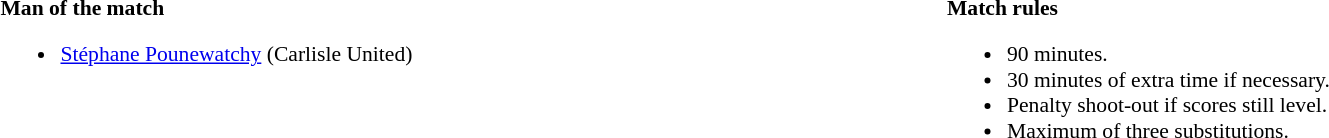<table style="width:100%; font-size:90%">
<tr>
<td style="width:50%; vertical-align:top"><br><strong>Man of the match</strong><ul><li> <a href='#'>Stéphane Pounewatchy</a> (Carlisle United)</li></ul></td>
<td style="width:50%; vertical-align:top"><br><strong>Match rules</strong><ul><li>90 minutes.</li><li>30 minutes of extra time if necessary.</li><li>Penalty shoot-out if scores still level.</li><li>Maximum of three substitutions.</li></ul></td>
</tr>
</table>
